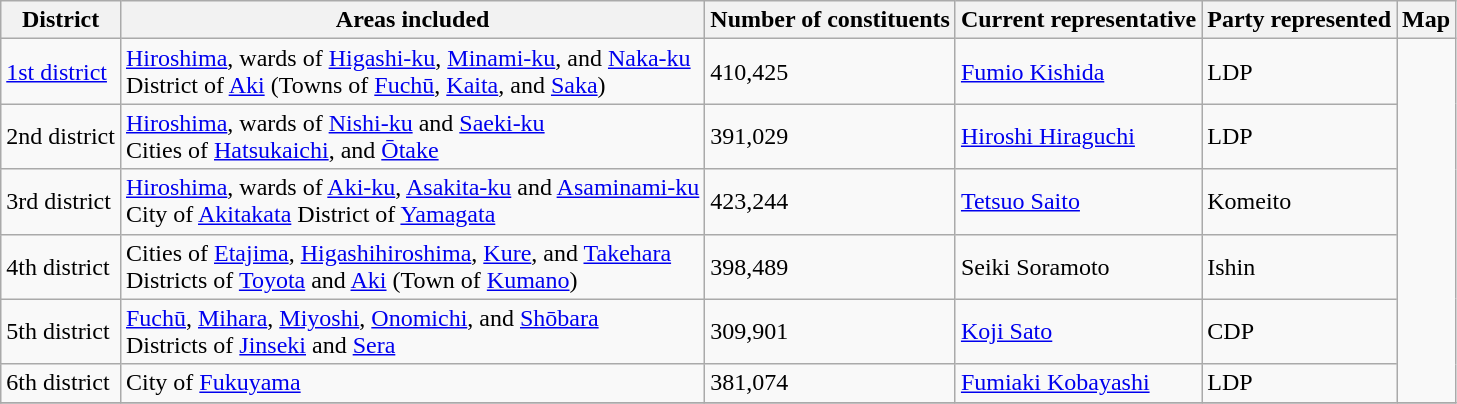<table class="wikitable">
<tr>
<th>District</th>
<th>Areas included</th>
<th>Number of constituents</th>
<th>Current representative</th>
<th>Party represented</th>
<th>Map</th>
</tr>
<tr>
<td><a href='#'>1st district</a></td>
<td><a href='#'>Hiroshima</a>, wards of <a href='#'>Higashi-ku</a>, <a href='#'>Minami-ku</a>, and <a href='#'>Naka-ku</a><br>District of <a href='#'>Aki</a> (Towns of <a href='#'>Fuchū</a>, <a href='#'>Kaita</a>, and <a href='#'>Saka</a>)</td>
<td>410,425</td>
<td><a href='#'>Fumio Kishida</a></td>
<td>LDP</td>
<td rowspan="6"></td>
</tr>
<tr>
<td>2nd district</td>
<td><a href='#'>Hiroshima</a>, wards of <a href='#'>Nishi-ku</a> and <a href='#'>Saeki-ku</a><br>Cities of <a href='#'>Hatsukaichi</a>, and <a href='#'>Ōtake</a></td>
<td>391,029</td>
<td><a href='#'>Hiroshi Hiraguchi</a></td>
<td>LDP</td>
</tr>
<tr>
<td>3rd district</td>
<td><a href='#'>Hiroshima</a>, wards of <a href='#'>Aki-ku</a>, <a href='#'>Asakita-ku</a> and <a href='#'>Asaminami-ku</a><br>City of <a href='#'>Akitakata</a>
District of <a href='#'>Yamagata</a></td>
<td>423,244</td>
<td><a href='#'>Tetsuo Saito</a></td>
<td>Komeito</td>
</tr>
<tr>
<td>4th district</td>
<td>Cities of <a href='#'>Etajima</a>, <a href='#'>Higashihiroshima</a>, <a href='#'>Kure</a>, and <a href='#'>Takehara</a><br>Districts of <a href='#'>Toyota</a> and <a href='#'>Aki</a> (Town of <a href='#'>Kumano</a>)</td>
<td>398,489</td>
<td>Seiki Soramoto</td>
<td>Ishin</td>
</tr>
<tr>
<td>5th district</td>
<td><a href='#'>Fuchū</a>, <a href='#'>Mihara</a>, <a href='#'>Miyoshi</a>, <a href='#'>Onomichi</a>, and <a href='#'>Shōbara</a><br>Districts of <a href='#'>Jinseki</a> and <a href='#'>Sera</a></td>
<td>309,901</td>
<td><a href='#'>Koji Sato</a></td>
<td>CDP</td>
</tr>
<tr>
<td>6th district</td>
<td>City of <a href='#'>Fukuyama</a></td>
<td>381,074</td>
<td><a href='#'>Fumiaki Kobayashi</a></td>
<td>LDP</td>
</tr>
<tr>
</tr>
</table>
